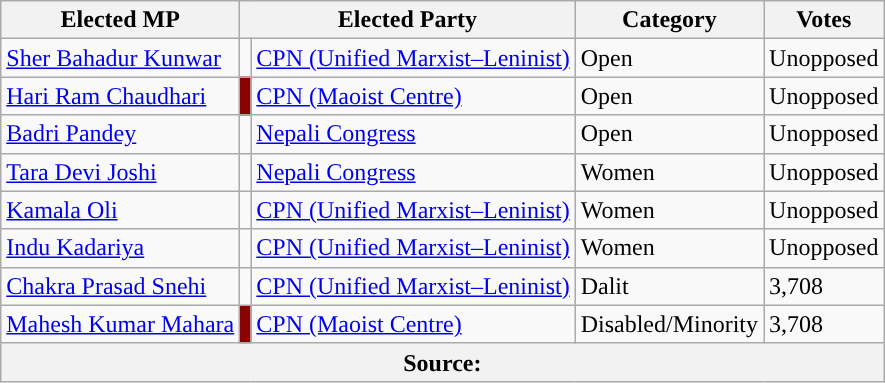<table class="wikitable sortable">
<tr>
<th>Elected MP</th>
<th colspan="2">Elected Party</th>
<th>Category</th>
<th>Votes</th>
</tr>
<tr>
<td><a href='#'>Sher Bahadur Kunwar</a></td>
<td></td>
<td><a href='#'>CPN (Unified Marxist–Leninist)</a></td>
<td>Open</td>
<td>Unopposed</td>
</tr>
<tr>
<td><a href='#'>Hari Ram Chaudhari</a></td>
<td bgcolor="8B0000"></td>
<td><a href='#'>CPN (Maoist Centre)</a></td>
<td>Open</td>
<td>Unopposed</td>
</tr>
<tr>
<td><a href='#'>Badri Pandey</a></td>
<td></td>
<td><a href='#'>Nepali Congress</a></td>
<td>Open</td>
<td>Unopposed</td>
</tr>
<tr>
<td><a href='#'>Tara Devi Joshi</a></td>
<td></td>
<td><a href='#'>Nepali Congress</a></td>
<td>Women</td>
<td>Unopposed</td>
</tr>
<tr>
<td><a href='#'>Kamala Oli</a></td>
<td></td>
<td><a href='#'>CPN (Unified Marxist–Leninist)</a></td>
<td>Women</td>
<td>Unopposed</td>
</tr>
<tr>
<td><a href='#'>Indu Kadariya</a></td>
<td></td>
<td><a href='#'>CPN (Unified Marxist–Leninist)</a></td>
<td>Women</td>
<td>Unopposed</td>
</tr>
<tr>
<td><a href='#'>Chakra Prasad Snehi</a></td>
<td></td>
<td><a href='#'>CPN (Unified Marxist–Leninist)</a></td>
<td>Dalit</td>
<td>3,708</td>
</tr>
<tr>
<td><a href='#'>Mahesh Kumar Mahara</a></td>
<td bgcolor="8B0000"></td>
<td><a href='#'>CPN (Maoist Centre)</a></td>
<td>Disabled/Minority</td>
<td>3,708</td>
</tr>
<tr>
<th colspan="5">Source: </th>
</tr>
</table>
